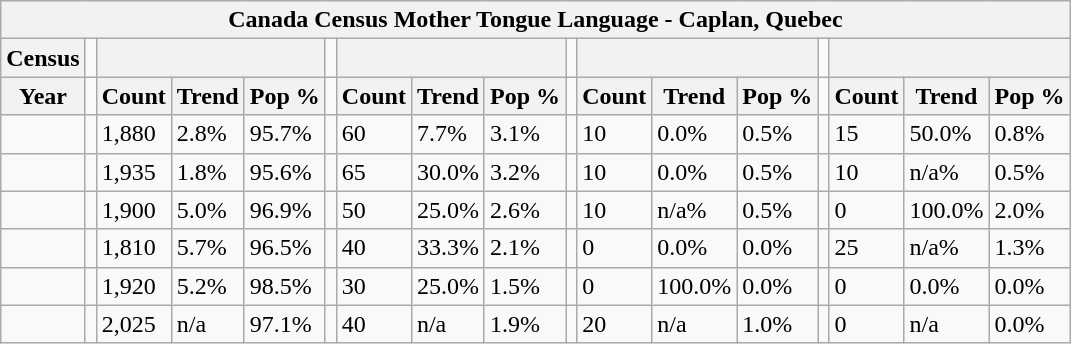<table class="wikitable">
<tr>
<th colspan="19">Canada Census Mother Tongue Language - Caplan, Quebec</th>
</tr>
<tr>
<th>Census</th>
<td colspan="1"></td>
<th colspan="3"></th>
<td colspan="1"></td>
<th colspan="3"></th>
<td colspan="1"></td>
<th colspan="3"></th>
<td colspan="1"></td>
<th colspan="3"></th>
</tr>
<tr>
<th>Year</th>
<td></td>
<th>Count</th>
<th>Trend</th>
<th>Pop %</th>
<td></td>
<th>Count</th>
<th>Trend</th>
<th>Pop %</th>
<td></td>
<th>Count</th>
<th>Trend</th>
<th>Pop %</th>
<td></td>
<th>Count</th>
<th>Trend</th>
<th>Pop %</th>
</tr>
<tr>
<td></td>
<td></td>
<td>1,880</td>
<td> 2.8%</td>
<td>95.7%</td>
<td></td>
<td>60</td>
<td> 7.7%</td>
<td>3.1%</td>
<td></td>
<td>10</td>
<td> 0.0%</td>
<td>0.5%</td>
<td></td>
<td>15</td>
<td> 50.0%</td>
<td>0.8%</td>
</tr>
<tr>
<td></td>
<td></td>
<td>1,935</td>
<td> 1.8%</td>
<td>95.6%</td>
<td></td>
<td>65</td>
<td> 30.0%</td>
<td>3.2%</td>
<td></td>
<td>10</td>
<td> 0.0%</td>
<td>0.5%</td>
<td></td>
<td>10</td>
<td> n/a%</td>
<td>0.5%</td>
</tr>
<tr>
<td></td>
<td></td>
<td>1,900</td>
<td> 5.0%</td>
<td>96.9%</td>
<td></td>
<td>50</td>
<td> 25.0%</td>
<td>2.6%</td>
<td></td>
<td>10</td>
<td> n/a%</td>
<td>0.5%</td>
<td></td>
<td>0</td>
<td> 100.0%</td>
<td>2.0%</td>
</tr>
<tr>
<td></td>
<td></td>
<td>1,810</td>
<td> 5.7%</td>
<td>96.5%</td>
<td></td>
<td>40</td>
<td> 33.3%</td>
<td>2.1%</td>
<td></td>
<td>0</td>
<td> 0.0%</td>
<td>0.0%</td>
<td></td>
<td>25</td>
<td> n/a%</td>
<td>1.3%</td>
</tr>
<tr>
<td></td>
<td></td>
<td>1,920</td>
<td> 5.2%</td>
<td>98.5%</td>
<td></td>
<td>30</td>
<td> 25.0%</td>
<td>1.5%</td>
<td></td>
<td>0</td>
<td> 100.0%</td>
<td>0.0%</td>
<td></td>
<td>0</td>
<td> 0.0%</td>
<td>0.0%</td>
</tr>
<tr>
<td></td>
<td></td>
<td>2,025</td>
<td>n/a</td>
<td>97.1%</td>
<td></td>
<td>40</td>
<td>n/a</td>
<td>1.9%</td>
<td></td>
<td>20</td>
<td>n/a</td>
<td>1.0%</td>
<td></td>
<td>0</td>
<td>n/a</td>
<td>0.0%</td>
</tr>
</table>
